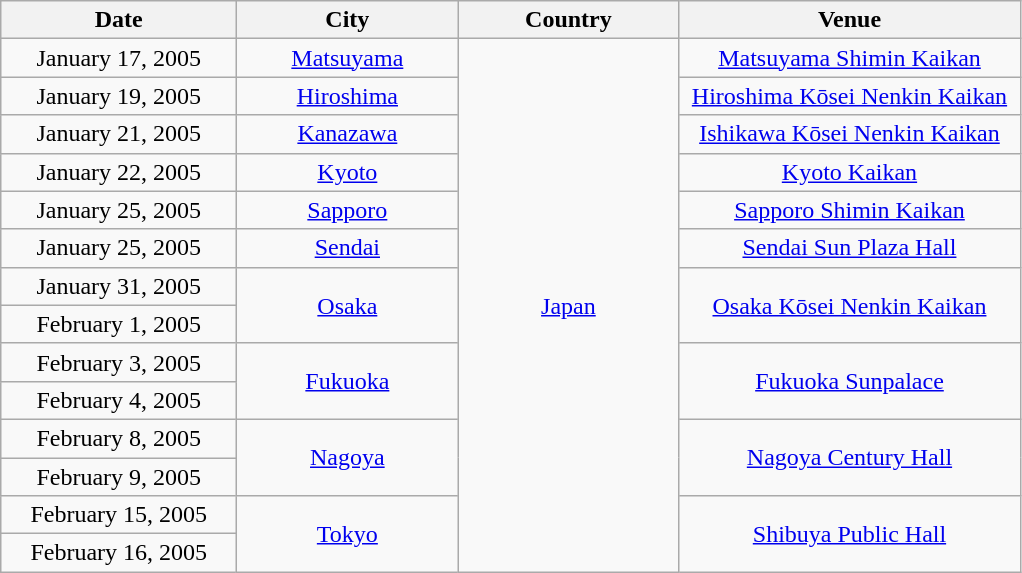<table class="wikitable" style="text-align:center;">
<tr>
<th width="150">Date</th>
<th width="140">City</th>
<th width="140">Country</th>
<th width="220">Venue</th>
</tr>
<tr>
<td>January 17, 2005</td>
<td><a href='#'>Matsuyama</a></td>
<td rowspan="14"><a href='#'>Japan</a></td>
<td><a href='#'>Matsuyama Shimin Kaikan</a></td>
</tr>
<tr>
<td>January 19, 2005</td>
<td><a href='#'>Hiroshima</a></td>
<td><a href='#'>Hiroshima Kōsei Nenkin Kaikan</a></td>
</tr>
<tr>
<td>January 21, 2005</td>
<td><a href='#'>Kanazawa</a></td>
<td><a href='#'>Ishikawa Kōsei Nenkin Kaikan</a></td>
</tr>
<tr>
<td>January 22, 2005</td>
<td><a href='#'>Kyoto</a></td>
<td><a href='#'>Kyoto Kaikan</a></td>
</tr>
<tr>
<td>January 25, 2005</td>
<td><a href='#'>Sapporo</a></td>
<td><a href='#'>Sapporo Shimin Kaikan</a></td>
</tr>
<tr>
<td>January 25, 2005</td>
<td><a href='#'>Sendai</a></td>
<td><a href='#'>Sendai Sun Plaza Hall</a></td>
</tr>
<tr>
<td>January 31, 2005</td>
<td rowspan="2"><a href='#'>Osaka</a></td>
<td rowspan="2"><a href='#'>Osaka Kōsei Nenkin Kaikan</a></td>
</tr>
<tr>
<td>February 1, 2005</td>
</tr>
<tr>
<td>February 3, 2005</td>
<td rowspan="2"><a href='#'>Fukuoka</a></td>
<td rowspan="2"><a href='#'>Fukuoka Sunpalace</a></td>
</tr>
<tr>
<td>February 4, 2005</td>
</tr>
<tr>
<td>February 8, 2005</td>
<td rowspan="2"><a href='#'>Nagoya</a></td>
<td rowspan="2"><a href='#'>Nagoya Century Hall</a></td>
</tr>
<tr>
<td>February 9, 2005</td>
</tr>
<tr>
<td>February 15, 2005</td>
<td rowspan="2"><a href='#'>Tokyo</a></td>
<td rowspan="2"><a href='#'>Shibuya Public Hall</a></td>
</tr>
<tr>
<td>February 16, 2005</td>
</tr>
</table>
